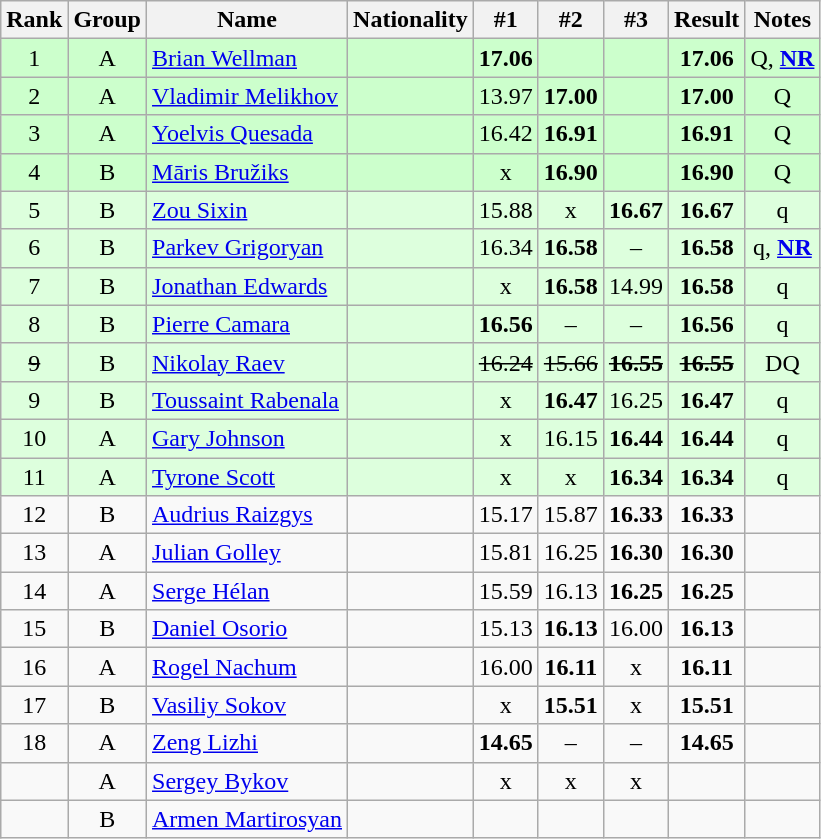<table class="wikitable sortable" style="text-align:center">
<tr>
<th>Rank</th>
<th>Group</th>
<th>Name</th>
<th>Nationality</th>
<th>#1</th>
<th>#2</th>
<th>#3</th>
<th>Result</th>
<th>Notes</th>
</tr>
<tr bgcolor=ccffcc>
<td>1</td>
<td>A</td>
<td align="left"><a href='#'>Brian Wellman</a></td>
<td align=left></td>
<td><strong>17.06</strong></td>
<td></td>
<td></td>
<td><strong>17.06</strong></td>
<td>Q, <strong><a href='#'>NR</a></strong></td>
</tr>
<tr bgcolor=ccffcc>
<td>2</td>
<td>A</td>
<td align="left"><a href='#'>Vladimir Melikhov</a></td>
<td align=left></td>
<td>13.97</td>
<td><strong>17.00</strong></td>
<td></td>
<td><strong>17.00</strong></td>
<td>Q</td>
</tr>
<tr bgcolor=ccffcc>
<td>3</td>
<td>A</td>
<td align="left"><a href='#'>Yoelvis Quesada</a></td>
<td align=left></td>
<td>16.42</td>
<td><strong>16.91</strong></td>
<td></td>
<td><strong>16.91</strong></td>
<td>Q</td>
</tr>
<tr bgcolor=ccffcc>
<td>4</td>
<td>B</td>
<td align="left"><a href='#'>Māris Bružiks</a></td>
<td align=left></td>
<td>x</td>
<td><strong>16.90</strong></td>
<td></td>
<td><strong>16.90</strong></td>
<td>Q</td>
</tr>
<tr bgcolor=ddffdd>
<td>5</td>
<td>B</td>
<td align="left"><a href='#'>Zou Sixin</a></td>
<td align=left></td>
<td>15.88</td>
<td>x</td>
<td><strong>16.67</strong></td>
<td><strong>16.67</strong></td>
<td>q</td>
</tr>
<tr bgcolor=ddffdd>
<td>6</td>
<td>B</td>
<td align="left"><a href='#'>Parkev Grigoryan</a></td>
<td align=left></td>
<td>16.34</td>
<td><strong>16.58</strong></td>
<td>–</td>
<td><strong>16.58</strong></td>
<td>q, <strong><a href='#'>NR</a></strong></td>
</tr>
<tr bgcolor=ddffdd>
<td>7</td>
<td>B</td>
<td align="left"><a href='#'>Jonathan Edwards</a></td>
<td align=left></td>
<td>x</td>
<td><strong>16.58</strong></td>
<td>14.99</td>
<td><strong>16.58</strong></td>
<td>q</td>
</tr>
<tr bgcolor=ddffdd>
<td>8</td>
<td>B</td>
<td align="left"><a href='#'>Pierre Camara</a></td>
<td align=left></td>
<td><strong>16.56</strong></td>
<td>–</td>
<td>–</td>
<td><strong>16.56</strong></td>
<td>q</td>
</tr>
<tr bgcolor=ddffdd>
<td><s>9</s></td>
<td>B</td>
<td align="left"><a href='#'>Nikolay Raev</a></td>
<td align=left></td>
<td><s>16.24</s></td>
<td><s>15.66</s></td>
<td><s><strong>16.55</strong> </s></td>
<td><s><strong>16.55</strong> </s></td>
<td>DQ</td>
</tr>
<tr bgcolor=ddffdd>
<td>9</td>
<td>B</td>
<td align="left"><a href='#'>Toussaint Rabenala</a></td>
<td align=left></td>
<td>x</td>
<td><strong>16.47</strong></td>
<td>16.25</td>
<td><strong>16.47</strong></td>
<td>q</td>
</tr>
<tr bgcolor=ddffdd>
<td>10</td>
<td>A</td>
<td align="left"><a href='#'>Gary Johnson</a></td>
<td align=left></td>
<td>x</td>
<td>16.15</td>
<td><strong>16.44</strong></td>
<td><strong>16.44</strong></td>
<td>q</td>
</tr>
<tr bgcolor=ddffdd>
<td>11</td>
<td>A</td>
<td align="left"><a href='#'>Tyrone Scott</a></td>
<td align=left></td>
<td>x</td>
<td>x</td>
<td><strong>16.34</strong></td>
<td><strong>16.34</strong></td>
<td>q</td>
</tr>
<tr>
<td>12</td>
<td>B</td>
<td align="left"><a href='#'>Audrius Raizgys</a></td>
<td align=left></td>
<td>15.17</td>
<td>15.87</td>
<td><strong>16.33</strong></td>
<td><strong>16.33</strong></td>
<td></td>
</tr>
<tr>
<td>13</td>
<td>A</td>
<td align="left"><a href='#'>Julian Golley</a></td>
<td align=left></td>
<td>15.81</td>
<td>16.25</td>
<td><strong>16.30</strong></td>
<td><strong>16.30</strong></td>
<td></td>
</tr>
<tr>
<td>14</td>
<td>A</td>
<td align="left"><a href='#'>Serge Hélan</a></td>
<td align=left></td>
<td>15.59</td>
<td>16.13</td>
<td><strong>16.25</strong></td>
<td><strong>16.25</strong></td>
<td></td>
</tr>
<tr>
<td>15</td>
<td>B</td>
<td align="left"><a href='#'>Daniel Osorio</a></td>
<td align=left></td>
<td>15.13</td>
<td><strong>16.13</strong></td>
<td>16.00</td>
<td><strong>16.13</strong></td>
<td></td>
</tr>
<tr>
<td>16</td>
<td>A</td>
<td align="left"><a href='#'>Rogel Nachum</a></td>
<td align=left></td>
<td>16.00</td>
<td><strong>16.11</strong></td>
<td>x</td>
<td><strong>16.11</strong></td>
<td></td>
</tr>
<tr>
<td>17</td>
<td>B</td>
<td align="left"><a href='#'>Vasiliy Sokov</a></td>
<td align=left></td>
<td>x</td>
<td><strong>15.51</strong></td>
<td>x</td>
<td><strong>15.51</strong></td>
<td></td>
</tr>
<tr>
<td>18</td>
<td>A</td>
<td align="left"><a href='#'>Zeng Lizhi</a></td>
<td align=left></td>
<td><strong>14.65</strong></td>
<td>–</td>
<td>–</td>
<td><strong>14.65</strong></td>
<td></td>
</tr>
<tr>
<td></td>
<td>A</td>
<td align="left"><a href='#'>Sergey Bykov</a></td>
<td align=left></td>
<td>x</td>
<td>x</td>
<td>x</td>
<td><strong></strong></td>
<td></td>
</tr>
<tr>
<td></td>
<td>B</td>
<td align="left"><a href='#'>Armen Martirosyan</a></td>
<td align=left></td>
<td></td>
<td></td>
<td></td>
<td><strong></strong></td>
<td></td>
</tr>
</table>
